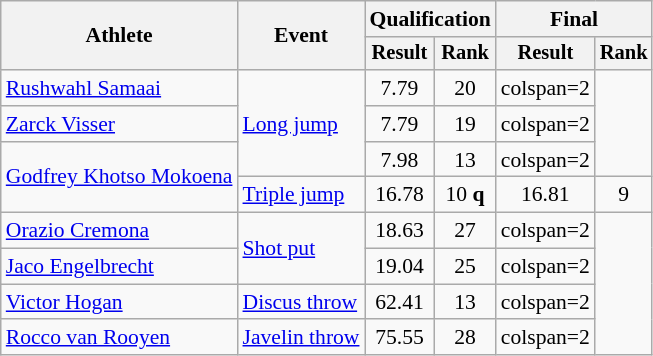<table class="wikitable" style="font-size:90%">
<tr>
<th rowspan="2">Athlete</th>
<th rowspan="2">Event</th>
<th colspan="2">Qualification</th>
<th colspan="2">Final</th>
</tr>
<tr style="font-size:95%">
<th>Result</th>
<th>Rank</th>
<th>Result</th>
<th>Rank</th>
</tr>
<tr style=text-align:center>
<td style=text-align:left><a href='#'>Rushwahl Samaai</a></td>
<td style=text-align:left rowspan=3><a href='#'>Long jump</a></td>
<td>7.79</td>
<td>20</td>
<td>colspan=2 </td>
</tr>
<tr style=text-align:center>
<td style=text-align:left><a href='#'>Zarck Visser</a></td>
<td>7.79</td>
<td>19</td>
<td>colspan=2 </td>
</tr>
<tr style=text-align:center>
<td style=text-align:left rowspan=2><a href='#'>Godfrey Khotso Mokoena</a></td>
<td>7.98</td>
<td>13</td>
<td>colspan=2 </td>
</tr>
<tr style=text-align:center>
<td style=text-align:left><a href='#'>Triple jump</a></td>
<td>16.78</td>
<td>10 <strong>q</strong></td>
<td>16.81</td>
<td>9</td>
</tr>
<tr style=text-align:center>
<td style=text-align:left><a href='#'>Orazio Cremona</a></td>
<td style=text-align:left rowspan=2><a href='#'>Shot put</a></td>
<td>18.63</td>
<td>27</td>
<td>colspan=2 </td>
</tr>
<tr style=text-align:center>
<td style=text-align:left><a href='#'>Jaco Engelbrecht</a></td>
<td>19.04</td>
<td>25</td>
<td>colspan=2 </td>
</tr>
<tr style=text-align:center>
<td style=text-align:left><a href='#'>Victor Hogan</a></td>
<td style=text-align:left><a href='#'>Discus throw</a></td>
<td>62.41</td>
<td>13</td>
<td>colspan=2 </td>
</tr>
<tr style=text-align:center>
<td style=text-align:left><a href='#'>Rocco van Rooyen</a></td>
<td style=text-align:left><a href='#'>Javelin throw</a></td>
<td>75.55</td>
<td>28</td>
<td>colspan=2 </td>
</tr>
</table>
